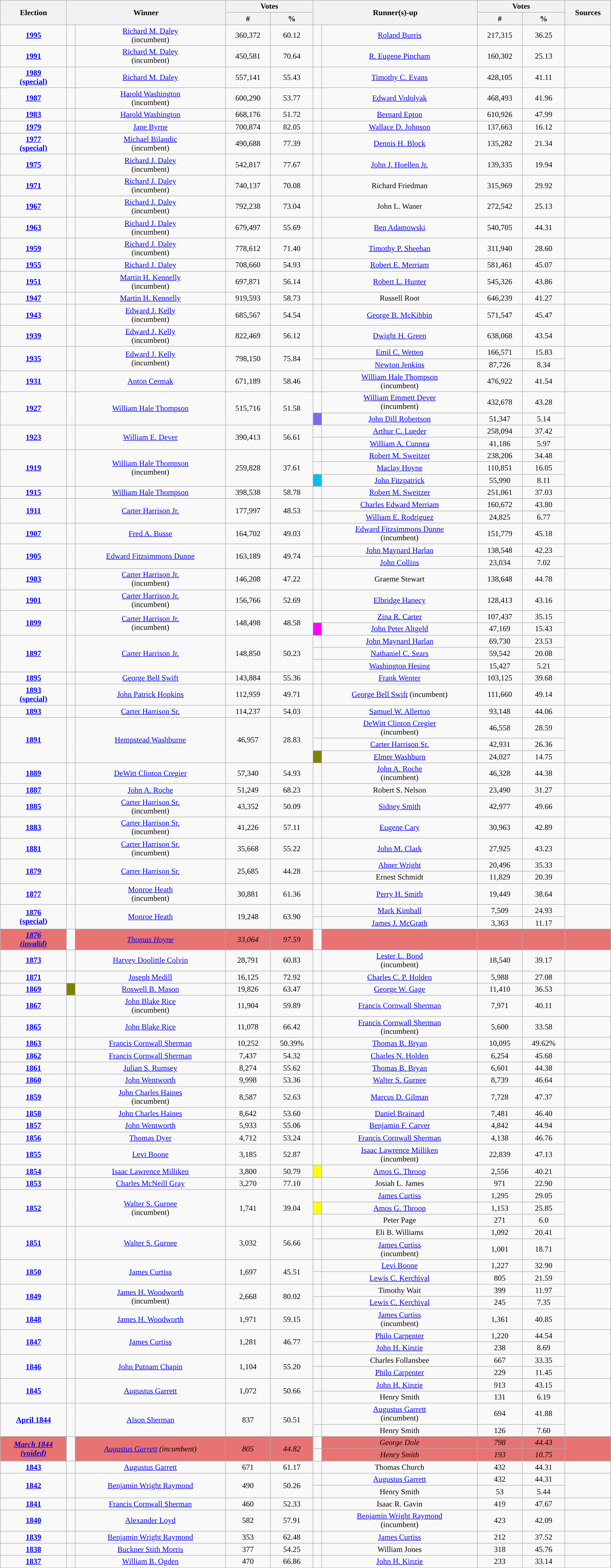<table class="wikitable sortable" style="text-align: center;" width="100%">
<tr>
<th rowspan=2>Election</th>
<th rowspan=2 colspan="2">Winner</th>
<th colspan="2">Votes</th>
<th rowspan=2 colspan="2">Runner(s)-up</th>
<th colspan="2">Votes</th>
<th rowspan=2>Sources</th>
</tr>
<tr>
<th>#</th>
<th>%</th>
<th>#</th>
<th>%</th>
</tr>
<tr>
<td><strong><a href='#'>1995</a></strong></td>
<td style="background: "> </td>
<td><a href='#'>Richard M. Daley</a><br>(incumbent)</td>
<td>360,372</td>
<td>60.12</td>
<td style="background: "> </td>
<td><a href='#'>Roland Burris</a></td>
<td>217,315</td>
<td>36.25</td>
<td></td>
</tr>
<tr>
<td><strong><a href='#'>1991</a></strong></td>
<td style="background: "> </td>
<td><a href='#'>Richard M. Daley</a><br>(incumbent)</td>
<td>450,581</td>
<td>70.64</td>
<td style="background: "> </td>
<td><a href='#'>R. Eugene Pincham</a></td>
<td>160,302</td>
<td>25.13</td>
<td></td>
</tr>
<tr>
<td><strong><a href='#'>1989<br>(special)</a></strong></td>
<td style="background: "> </td>
<td><a href='#'>Richard M. Daley</a></td>
<td>557,141</td>
<td>55.43</td>
<td style="background: "> </td>
<td><a href='#'>Timothy C. Evans</a></td>
<td>428,105</td>
<td>41.11</td>
<td></td>
</tr>
<tr>
<td><strong><a href='#'>1987</a></strong></td>
<td style="background: "> </td>
<td><a href='#'>Harold Washington</a><br>(incumbent)</td>
<td>600,290</td>
<td>53.77</td>
<td style="background: "> </td>
<td><a href='#'>Edward Vrdolyak</a></td>
<td>468,493</td>
<td>41.96</td>
<td></td>
</tr>
<tr>
<td><strong><a href='#'>1983</a></strong></td>
<td style="background: "> </td>
<td><a href='#'>Harold Washington</a></td>
<td>668,176</td>
<td>51.72</td>
<td style="background: "> </td>
<td><a href='#'>Bernard Epton</a></td>
<td>610,926</td>
<td>47.99</td>
<td></td>
</tr>
<tr>
<td><strong><a href='#'>1979</a></strong></td>
<td style="background: "> </td>
<td><a href='#'>Jane Byrne</a></td>
<td>700,874</td>
<td>82.05</td>
<td style="background: "> </td>
<td><a href='#'>Wallace D. Johnson</a></td>
<td>137,663</td>
<td>16.12</td>
<td></td>
</tr>
<tr>
<td><strong><a href='#'>1977<br>(special)</a></strong></td>
<td style="background: "> </td>
<td><a href='#'>Michael Bilandic</a> <br>(incumbent)</td>
<td>490,688</td>
<td>77.39</td>
<td style="background: "> </td>
<td><a href='#'>Dennis H. Block</a></td>
<td>135,282</td>
<td>21.34</td>
<td></td>
</tr>
<tr>
<td><strong><a href='#'>1975</a></strong></td>
<td style="background: "> </td>
<td><a href='#'>Richard J. Daley</a><br>(incumbent)</td>
<td>542,817</td>
<td>77.67</td>
<td style="background: "> </td>
<td><a href='#'>John J. Hoellen Jr.</a></td>
<td>139,335</td>
<td>19.94</td>
<td></td>
</tr>
<tr>
<td><strong><a href='#'>1971</a></strong></td>
<td style="background: "> </td>
<td><a href='#'>Richard J. Daley</a><br>(incumbent)</td>
<td>740,137</td>
<td>70.08</td>
<td style="background: "> </td>
<td>Richard Friedman</td>
<td>315,969</td>
<td>29.92</td>
<td></td>
</tr>
<tr>
<td><strong><a href='#'>1967</a></strong></td>
<td style="background: "> </td>
<td><a href='#'>Richard J. Daley</a><br>(incumbent)</td>
<td>792,238</td>
<td>73.04</td>
<td style="background: "> </td>
<td>John L. Waner</td>
<td>272,542</td>
<td>25.13</td>
<td></td>
</tr>
<tr>
<td><strong><a href='#'>1963</a></strong></td>
<td style="background: "> </td>
<td><a href='#'>Richard J. Daley</a><br>(incumbent)</td>
<td>679,497</td>
<td>55.69</td>
<td style="background: "> </td>
<td><a href='#'>Ben Adamowski</a></td>
<td>540,705</td>
<td>44.31</td>
<td></td>
</tr>
<tr>
<td><strong><a href='#'>1959</a></strong></td>
<td style="background: "> </td>
<td><a href='#'>Richard J. Daley</a><br>(incumbent)</td>
<td>778,612</td>
<td>71.40</td>
<td style="background: "> </td>
<td><a href='#'>Timothy P. Sheehan</a></td>
<td>311,940</td>
<td>28.60</td>
<td></td>
</tr>
<tr>
<td><strong><a href='#'>1955</a></strong></td>
<td style="background: "> </td>
<td><a href='#'>Richard J. Daley</a></td>
<td>708,660</td>
<td>54.93</td>
<td style="background: "> </td>
<td><a href='#'>Robert E. Merriam</a></td>
<td>581,461</td>
<td>45.07</td>
<td></td>
</tr>
<tr>
<td><strong><a href='#'>1951</a></strong></td>
<td style="background: "> </td>
<td><a href='#'>Martin H. Kennelly</a><br>(incumbent)</td>
<td>697,871</td>
<td>56.14</td>
<td style="background: "> </td>
<td><a href='#'>Robert L. Hunter</a></td>
<td>545,326</td>
<td>43.86</td>
<td></td>
</tr>
<tr>
<td><strong><a href='#'>1947</a></strong></td>
<td style="background: "> </td>
<td><a href='#'>Martin H. Kennelly</a></td>
<td>919,593</td>
<td>58.73</td>
<td style="background: "> </td>
<td>Russell Root</td>
<td>646,239</td>
<td>41.27</td>
<td></td>
</tr>
<tr>
<td><strong><a href='#'>1943</a></strong></td>
<td style="background: "> </td>
<td><a href='#'>Edward J. Kelly</a><br>(incumbent)</td>
<td>685,567</td>
<td>54.54</td>
<td style="background: "> </td>
<td><a href='#'>George B. McKibbin</a></td>
<td>571,547</td>
<td>45.47</td>
<td></td>
</tr>
<tr>
<td><strong><a href='#'>1939</a></strong></td>
<td style="background: "> </td>
<td><a href='#'>Edward J. Kelly</a><br>(incumbent)</td>
<td>822,469</td>
<td>56.12</td>
<td style="background: "> </td>
<td><a href='#'>Dwight H. Green</a></td>
<td>638,068</td>
<td>43.54</td>
<td></td>
</tr>
<tr>
<td rowspan=2><strong><a href='#'>1935</a></strong></td>
<td rowspan=2 style="background: "> </td>
<td rowspan=2><a href='#'>Edward J. Kelly</a><br>(incumbent)</td>
<td rowspan=2>798,150</td>
<td rowspan=2>75.84</td>
<td style="background: "> </td>
<td><a href='#'>Emil C. Wetten</a></td>
<td>166,571</td>
<td>15.83</td>
<td rowspan=2></td>
</tr>
<tr>
<td style="background: "> </td>
<td><a href='#'>Newton Jenkins</a></td>
<td>87,726</td>
<td>8.34</td>
</tr>
<tr>
<td><strong><a href='#'>1931</a></strong></td>
<td style="background: "> </td>
<td><a href='#'>Anton Cermak</a></td>
<td>671,189</td>
<td>58.46</td>
<td style="background: "> </td>
<td><a href='#'>William Hale Thompson</a> <br> (incumbent)</td>
<td>476,922</td>
<td>41.54</td>
<td></td>
</tr>
<tr>
<td rowspan=2><strong><a href='#'>1927</a></strong></td>
<td rowspan=2 style="background: "> </td>
<td rowspan=2><a href='#'>William Hale Thompson</a></td>
<td rowspan=2>515,716</td>
<td rowspan=2>51.58</td>
<td style="background: "> </td>
<td><a href='#'>William Emmett Dever</a> <br> (incumbent)</td>
<td>432,678</td>
<td>43.28</td>
<td rowspan=2></td>
</tr>
<tr>
<td style="background:#7B68EE ;"> </td>
<td><a href='#'>John Dill Robertson</a></td>
<td>51,347</td>
<td>5.14</td>
</tr>
<tr>
<td rowspan=2><strong><a href='#'>1923</a></strong></td>
<td rowspan=2 style="background: "> </td>
<td rowspan=2><a href='#'>William E. Dever</a></td>
<td rowspan=2>390,413</td>
<td rowspan=2>56.61</td>
<td style="background: "> </td>
<td><a href='#'>Arthur C. Lueder</a></td>
<td>258,094</td>
<td>37.42</td>
<td rowspan=2></td>
</tr>
<tr>
<td style="background: "> </td>
<td><a href='#'>William A. Cunnea</a></td>
<td>41,186</td>
<td>5.97</td>
</tr>
<tr>
<td rowspan=3><strong><a href='#'>1919</a></strong></td>
<td rowspan=3 style="background: "> </td>
<td rowspan=3><a href='#'>William Hale Thompson</a><br>(incumbent)</td>
<td rowspan=3>259,828</td>
<td rowspan=3>37.61</td>
<td style="background: "> </td>
<td><a href='#'>Robert M. Sweitzer</a></td>
<td>238,206</td>
<td>34.48</td>
<td rowspan=3></td>
</tr>
<tr>
<td style="background: "> </td>
<td><a href='#'>Maclay Hoyne</a></td>
<td>110,851</td>
<td>16.05</td>
</tr>
<tr>
<td bgcolor=#00BFFF> </td>
<td><a href='#'>John Fitzpatrick</a></td>
<td>55,990</td>
<td>8.11</td>
</tr>
<tr>
<td><strong><a href='#'>1915</a></strong></td>
<td style="background: "> </td>
<td><a href='#'>William Hale Thompson</a></td>
<td>398,538</td>
<td>58.78</td>
<td style="background: "> </td>
<td><a href='#'>Robert M. Sweitzer</a></td>
<td>251,061</td>
<td>37.03</td>
<td></td>
</tr>
<tr>
<td rowspan=2><strong><a href='#'>1911</a></strong></td>
<td rowspan=2 style="background: "> </td>
<td rowspan=2><a href='#'>Carter Harrison Jr.</a></td>
<td rowspan=2>177,997</td>
<td rowspan=2>48.53</td>
<td style="background: "> </td>
<td><a href='#'>Charles Edward Merriam</a></td>
<td>160,672</td>
<td>43.80</td>
<td rowspan=2></td>
</tr>
<tr>
<td style="background: "> </td>
<td><a href='#'>William E. Rodriguez</a></td>
<td>24,825</td>
<td>6.77</td>
</tr>
<tr>
<td><strong><a href='#'>1907</a></strong></td>
<td style="background: "> </td>
<td><a href='#'>Fred A. Busse</a></td>
<td>164,702</td>
<td>49.03</td>
<td style="background: "> </td>
<td><a href='#'>Edward Fitzsimmons Dunne</a><br> (incumbent)</td>
<td>151,779</td>
<td>45.18</td>
<td></td>
</tr>
<tr>
<td rowspan=2><strong><a href='#'>1905</a></strong></td>
<td rowspan=2 style="background: "> </td>
<td rowspan=2><a href='#'>Edward Fitzsimmons Dunne</a></td>
<td rowspan=2>163,189</td>
<td rowspan=2>49.74</td>
<td style="background: "> </td>
<td><a href='#'>John Maynard Harlan</a></td>
<td>138,548</td>
<td>42.23</td>
<td rowspan=2></td>
</tr>
<tr>
<td style="background: "> </td>
<td><a href='#'>John Collins</a></td>
<td>23,034</td>
<td>7.02</td>
</tr>
<tr>
<td><strong><a href='#'>1903</a></strong></td>
<td style="background: "> </td>
<td><a href='#'>Carter Harrison Jr.</a><br>(incumbent)</td>
<td>146,208</td>
<td>47.22</td>
<td style="background: "> </td>
<td>Graeme Stewart</td>
<td>138,648</td>
<td>44.78</td>
<td></td>
</tr>
<tr>
<td><strong><a href='#'>1901</a></strong></td>
<td style="background: "> </td>
<td><a href='#'>Carter Harrison Jr.</a><br>(incumbent)</td>
<td>156,766</td>
<td>52.69</td>
<td style="background: "> </td>
<td><a href='#'>Elbridge Hanecy</a></td>
<td>128,413</td>
<td>43.16</td>
<td></td>
</tr>
<tr>
<td rowspan=2><strong><a href='#'>1899</a></strong></td>
<td rowspan=2 style="background: "> </td>
<td rowspan=2><a href='#'>Carter Harrison Jr.</a><br>(incumbent)</td>
<td rowspan=2>148,498</td>
<td rowspan=2>48.58</td>
<td style="background: "> </td>
<td><a href='#'>Zina R. Carter</a></td>
<td>107,437</td>
<td>35.15</td>
<td rowspan=2></td>
</tr>
<tr>
<td style="background:#FF00FF;"> </td>
<td><a href='#'>John Peter Altgeld</a></td>
<td>47,169</td>
<td>15.43</td>
</tr>
<tr>
<td rowspan=3><strong><a href='#'>1897</a></strong></td>
<td rowspan=3 style="background: "> </td>
<td rowspan=3><a href='#'>Carter Harrison Jr.</a></td>
<td rowspan=3>148,850</td>
<td rowspan=3>50.23</td>
<td style="background: "> </td>
<td><a href='#'>John Maynard Harlan</a></td>
<td>69,730</td>
<td>23.53</td>
<td rowspan=3></td>
</tr>
<tr>
<td style="background: "> </td>
<td><a href='#'>Nathaniel C. Sears</a></td>
<td>59,542</td>
<td>20.08</td>
</tr>
<tr>
<td style="background: "> </td>
<td><a href='#'>Washington Hesing</a></td>
<td>15,427</td>
<td>5.21</td>
</tr>
<tr>
<td><strong><a href='#'>1895</a></strong></td>
<td style="background: "> </td>
<td><a href='#'>George Bell Swift</a></td>
<td>143,884</td>
<td>55.36</td>
<td style="background: "> </td>
<td><a href='#'>Frank Wenter</a></td>
<td>103,125</td>
<td>39.68</td>
<td></td>
</tr>
<tr>
<td><strong><a href='#'>1893<br>(special)</a></strong></td>
<td style="background: "> </td>
<td><a href='#'>John Patrick Hopkins</a></td>
<td>112,959</td>
<td>49.71</td>
<td style="background: "> </td>
<td><a href='#'>George Bell Swift</a> (incumbent)</td>
<td>111,660</td>
<td>49.14</td>
<td></td>
</tr>
<tr>
<td><strong><a href='#'>1893</a></strong></td>
<td style="background: "> </td>
<td><a href='#'>Carter Harrison Sr.</a></td>
<td>114,237</td>
<td>54.03</td>
<td style="background: "> </td>
<td><a href='#'>Samuel W. Allerton</a></td>
<td>93,148</td>
<td>44.06</td>
<td></td>
</tr>
<tr>
<td rowspan=3><strong><a href='#'>1891</a></strong></td>
<td rowspan=3 style="background: "> </td>
<td rowspan=3><a href='#'>Hempstead Washburne</a></td>
<td rowspan=3>46,957</td>
<td rowspan=3>28.83</td>
<td style="background: "> </td>
<td><a href='#'>DeWitt Clinton Cregier</a><br>(incumbent)</td>
<td>46,558</td>
<td>28.59</td>
<td rowspan=3></td>
</tr>
<tr>
<td style="background: "> </td>
<td><a href='#'>Carter Harrison Sr.</a></td>
<td>42,931</td>
<td>26.36</td>
</tr>
<tr>
<td style="background: #808000;"> </td>
<td><a href='#'>Elmer Washburn</a></td>
<td>24,027</td>
<td>14.75</td>
</tr>
<tr>
<td><strong><a href='#'>1889</a></strong></td>
<td style="background: "> </td>
<td><a href='#'>DeWitt Clinton Cregier</a></td>
<td>57,340</td>
<td>54.93</td>
<td style="background: "> </td>
<td><a href='#'>John A. Roche</a><br>(incumbent)</td>
<td>46,328</td>
<td>44.38</td>
<td></td>
</tr>
<tr>
<td><strong><a href='#'>1887</a></strong></td>
<td style="background: "> </td>
<td><a href='#'>John A. Roche</a></td>
<td>51,249</td>
<td>68.23</td>
<td style="background: "> </td>
<td>Robert S. Nelson</td>
<td>23,490</td>
<td>31.27</td>
<td></td>
</tr>
<tr>
<td><strong><a href='#'>1885</a></strong></td>
<td style="background: "> </td>
<td><a href='#'>Carter Harrison Sr.</a><br>(incumbent)</td>
<td>43,352</td>
<td>50.09</td>
<td style="background: "> </td>
<td><a href='#'>Sidney Smith</a></td>
<td>42,977</td>
<td>49.66</td>
<td></td>
</tr>
<tr>
<td><strong><a href='#'>1883</a></strong></td>
<td style="background: "> </td>
<td><a href='#'>Carter Harrison Sr.</a><br>(incumbent)</td>
<td>41,226</td>
<td>57.11</td>
<td style="background: "> </td>
<td><a href='#'>Eugene Cary</a></td>
<td>30,963</td>
<td>42.89</td>
<td></td>
</tr>
<tr>
<td><strong><a href='#'>1881</a></strong></td>
<td style="background: "> </td>
<td><a href='#'>Carter Harrison Sr.</a><br>(incumbent)</td>
<td>35,668</td>
<td>55.22</td>
<td style="background: "> </td>
<td><a href='#'>John M. Clark</a></td>
<td>27,925</td>
<td>43.23</td>
<td></td>
</tr>
<tr>
<td rowspan=2><strong><a href='#'>1879</a></strong></td>
<td rowspan=2 style="background: "> </td>
<td rowspan=2><a href='#'>Carter Harrison Sr.</a></td>
<td rowspan=2>25,685</td>
<td rowspan=2>44.28</td>
<td style="background: "> </td>
<td><a href='#'>Abner Wright</a></td>
<td>20,496</td>
<td>35.33</td>
<td rowspan=2></td>
</tr>
<tr>
<td style="background: "> </td>
<td>Ernest Schmidt</td>
<td>11,829</td>
<td>20.39</td>
</tr>
<tr>
<td><strong><a href='#'>1877</a></strong></td>
<td style="background: "> </td>
<td><a href='#'>Monroe Heath</a><br>(incumbent)</td>
<td>30,881</td>
<td>61.36</td>
<td style="background: "> </td>
<td><a href='#'>Perry H. Smith</a></td>
<td>19,449</td>
<td>38.64</td>
<td></td>
</tr>
<tr>
<td rowspan=2><strong><a href='#'>1876<br>(special)</a></strong></td>
<td rowspan=2 style="background: "> </td>
<td rowspan=2><a href='#'>Monroe Heath</a></td>
<td rowspan=2>19,248</td>
<td rowspan=2>63.90</td>
<td style="background: "> </td>
<td><a href='#'>Mark Kimball</a></td>
<td>7,509</td>
<td>24.93</td>
<td rowspan=2></td>
</tr>
<tr>
<td style="background: "> </td>
<td><a href='#'>James J. McGrath</a></td>
<td>3,363</td>
<td>11.17</td>
</tr>
<tr>
<td style="background: #E87373;"><strong><em><a href='#'>1876<br>(invalid)</a></em></strong> </td>
<td style="background: "> </td>
<td style="background: #E87373;"><em><a href='#'>Thomas Hoyne</a></em></td>
<td style="background: #E87373;"><em>33,064</em></td>
<td style="background: #E87373;"><em>97.59</em></td>
<td></td>
<td style="background: #E87373;"></td>
<td style="background: #E87373;"></td>
<td style="background: #E87373;"></td>
<td style="background: #E87373;"></td>
</tr>
<tr>
<td><strong><a href='#'>1873</a></strong></td>
<td style="background: "> </td>
<td><a href='#'>Harvey Doolittle Colvin</a></td>
<td>28,791</td>
<td>60.83</td>
<td> </td>
<td><a href='#'>Lester L. Bond</a><br>(incumbent)</td>
<td>18,540</td>
<td>39.17</td>
<td></td>
</tr>
<tr>
<td><strong><a href='#'>1871</a></strong></td>
<td> </td>
<td><a href='#'>Joseph Medill</a></td>
<td>16,125</td>
<td>72.92</td>
<td style="background: "> </td>
<td><a href='#'>Charles C. P. Holden</a></td>
<td>5,988</td>
<td>27.08</td>
<td></td>
</tr>
<tr>
<td><strong><a href='#'>1869</a></strong></td>
<td style="background: #808000;"> </td>
<td><a href='#'>Roswell B. Mason</a></td>
<td>19,826</td>
<td>63.47</td>
<td style="background: "> </td>
<td><a href='#'>George W. Gage</a></td>
<td>11,410</td>
<td>36.53</td>
<td></td>
</tr>
<tr>
<td><strong><a href='#'>1867</a></strong></td>
<td style="background: "> </td>
<td><a href='#'>John Blake Rice</a><br>(incumbent)</td>
<td>11,904</td>
<td>59.89</td>
<td style="background: "> </td>
<td><a href='#'>Francis Cornwall Sherman</a></td>
<td>7,971</td>
<td>40.11</td>
<td></td>
</tr>
<tr>
<td><strong><a href='#'>1865</a></strong></td>
<td style="background: "> </td>
<td><a href='#'>John Blake Rice</a></td>
<td>11,078</td>
<td>66.42</td>
<td style="background: "> </td>
<td><a href='#'>Francis Cornwall Sherman</a><br>(incumbent)</td>
<td>5,600</td>
<td>33.58</td>
<td></td>
</tr>
<tr>
<td><strong><a href='#'>1863</a></strong></td>
<td style="background: "> </td>
<td><a href='#'>Francis Cornwall Sherman</a></td>
<td>10,252</td>
<td>50.39%</td>
<td style="background: "> </td>
<td><a href='#'>Thomas B. Bryan</a></td>
<td>10,095</td>
<td>49.62%</td>
<td></td>
</tr>
<tr>
<td><strong><a href='#'>1862</a></strong></td>
<td style="background: "> </td>
<td><a href='#'>Francis Cornwall Sherman</a></td>
<td>7,437</td>
<td>54.32</td>
<td style="background: "> </td>
<td><a href='#'>Charles N. Holden</a></td>
<td>6,254</td>
<td>45.68</td>
<td></td>
</tr>
<tr>
<td><strong><a href='#'>1861</a></strong></td>
<td style="background: "> </td>
<td><a href='#'>Julian S. Rumsey</a></td>
<td>8,274</td>
<td>55.62</td>
<td style="background: "> </td>
<td><a href='#'>Thomas B. Bryan</a></td>
<td>6,601</td>
<td>44.38</td>
<td></td>
</tr>
<tr>
<td><strong><a href='#'>1860</a></strong></td>
<td style="background: "> </td>
<td><a href='#'>John Wentworth</a></td>
<td>9,998</td>
<td>53.36</td>
<td style="background: "> </td>
<td><a href='#'>Walter S. Gurnee</a></td>
<td>8,739</td>
<td>46.64</td>
<td></td>
</tr>
<tr>
<td><strong><a href='#'>1859</a></strong></td>
<td style="background: "> </td>
<td><a href='#'>John Charles Haines</a><br>(incumbent)</td>
<td>8,587</td>
<td>52.63</td>
<td style="background: "> </td>
<td><a href='#'>Marcus D. Gilman</a></td>
<td>7,728</td>
<td>47.37</td>
<td></td>
</tr>
<tr>
<td><strong><a href='#'>1858</a></strong></td>
<td style="background: "> </td>
<td><a href='#'>John Charles Haines</a></td>
<td>8,642</td>
<td>53.60</td>
<td style="background: "> </td>
<td><a href='#'>Daniel Brainard</a></td>
<td>7,481</td>
<td>46.40</td>
<td></td>
</tr>
<tr>
<td><strong><a href='#'>1857</a></strong></td>
<td style="background: "> </td>
<td><a href='#'>John Wentworth</a></td>
<td>5,933</td>
<td>55.06</td>
<td style="background: "> </td>
<td><a href='#'>Benjamin F. Carver</a></td>
<td>4,842</td>
<td>44.94</td>
<td></td>
</tr>
<tr>
<td><strong><a href='#'>1856</a></strong></td>
<td style="background: "> </td>
<td><a href='#'>Thomas Dyer</a></td>
<td>4,712</td>
<td>53.24</td>
<td style="background: "> </td>
<td><a href='#'>Francis Cornwall Sherman</a></td>
<td>4,138</td>
<td>46.76</td>
<td></td>
</tr>
<tr>
<td><strong><a href='#'>1855</a></strong></td>
<td style="background: "> </td>
<td><a href='#'>Levi Boone</a></td>
<td>3,185</td>
<td>52.87</td>
<td style="background: "> </td>
<td><a href='#'>Isaac Lawrence Milliken</a><br>(incumbent)</td>
<td>22,839</td>
<td>47.13</td>
<td></td>
</tr>
<tr>
<td><strong><a href='#'>1854</a></strong></td>
<td style="background: "> </td>
<td><a href='#'>Isaac Lawrence Milliken</a></td>
<td>3,800</td>
<td>50.79</td>
<td style="background:#FFFF00;"> </td>
<td><a href='#'>Amos G. Throop</a></td>
<td>2,556</td>
<td>40.21</td>
<td></td>
</tr>
<tr>
<td><strong><a href='#'>1853</a></strong></td>
<td style="background: "> </td>
<td><a href='#'>Charles McNeill Gray</a></td>
<td>3,270</td>
<td>77.10</td>
<td style="background: "> </td>
<td>Josiah L. James</td>
<td>971</td>
<td>22.90</td>
<td></td>
</tr>
<tr>
<td rowspan=3><strong><a href='#'>1852</a></strong></td>
<td rowspan=3 style="background: "> </td>
<td rowspan=3><a href='#'>Walter S. Gurnee</a><br>(incumbent)</td>
<td rowspan=3>1,741</td>
<td rowspan=3>39.04</td>
<td style="background: "> </td>
<td><a href='#'>James Curtiss</a></td>
<td>1,295</td>
<td>29.05</td>
<td rowspan=3></td>
</tr>
<tr>
<td style="background:#FFFF00;"> </td>
<td><a href='#'>Amos G. Throop</a></td>
<td>1,153</td>
<td>25.85</td>
</tr>
<tr>
<td style="background: "> </td>
<td>Peter Page</td>
<td>271</td>
<td>6.0</td>
</tr>
<tr>
<td rowspan=2><strong><a href='#'>1851</a></strong></td>
<td rowspan=2 style="background: "> </td>
<td rowspan=2><a href='#'>Walter S. Gurnee</a></td>
<td rowspan=2>3,032</td>
<td rowspan=2>56.66</td>
<td style="background: "> </td>
<td>Eli B. Williams</td>
<td>1,092</td>
<td>20.41</td>
<td rowspan=2></td>
</tr>
<tr>
<td style="background: "> </td>
<td><a href='#'>James Curtiss</a><br>(incumbent)</td>
<td>1,001</td>
<td>18.71</td>
</tr>
<tr>
<td rowspan=2><strong><a href='#'>1850</a></strong></td>
<td rowspan=2 style="background: "> </td>
<td rowspan=2><a href='#'>James Curtiss</a></td>
<td rowspan=2>1,697</td>
<td rowspan=2>45.51</td>
<td style="background: "> </td>
<td><a href='#'>Levi Boone</a></td>
<td>1,227</td>
<td>32.90</td>
<td rowspan=2></td>
</tr>
<tr>
<td style="background: "> </td>
<td><a href='#'>Lewis C. Kerchival</a></td>
<td>805</td>
<td>21.59</td>
</tr>
<tr>
<td rowspan=2><strong><a href='#'>1849</a></strong></td>
<td rowspan=2 style="background: "> </td>
<td rowspan=2><a href='#'>James H. Woodworth</a><br>(incumbent)</td>
<td rowspan=2>2,668</td>
<td rowspan=2>80.02</td>
<td style="background: "> </td>
<td>Timothy Wait</td>
<td>399</td>
<td>11.97</td>
<td rowspan=2></td>
</tr>
<tr>
<td style="background: "> </td>
<td><a href='#'>Lewis C. Kerchival</a></td>
<td>245</td>
<td>7.35</td>
</tr>
<tr>
<td><strong><a href='#'>1848</a></strong></td>
<td style="background: "> </td>
<td><a href='#'>James H. Woodworth</a></td>
<td>1,971</td>
<td>59.15</td>
<td style="background: "> </td>
<td><a href='#'>James Curtiss</a><br>(incumbent)</td>
<td>1,361</td>
<td>40.85</td>
<td></td>
</tr>
<tr>
<td rowspan=2><strong><a href='#'>1847</a></strong></td>
<td rowspan=2 style="background: "> </td>
<td rowspan=2><a href='#'>James Curtiss</a></td>
<td rowspan=2>1,281</td>
<td rowspan=2>46.77</td>
<td style="background: "> </td>
<td><a href='#'>Philo Carpenter</a></td>
<td>1,220</td>
<td>44.54</td>
<td rowspan=2></td>
</tr>
<tr>
<td style="background: "> </td>
<td><a href='#'>John H. Kinzie</a></td>
<td>238</td>
<td>8.69</td>
</tr>
<tr>
<td rowspan=2><strong><a href='#'>1846</a></strong></td>
<td rowspan=2 style="background: "> </td>
<td rowspan=2><a href='#'>John Putnam Chapin</a></td>
<td rowspan=2>1,104</td>
<td rowspan=2>55.20</td>
<td style="background: "> </td>
<td>Charles Follansbee</td>
<td>667</td>
<td>33.35</td>
<td rowspan=2></td>
</tr>
<tr>
<td style="background: "> </td>
<td><a href='#'>Philo Carpenter</a></td>
<td>229</td>
<td>11.45</td>
</tr>
<tr>
<td rowspan=2><strong><a href='#'>1845</a></strong></td>
<td rowspan=2 style="background: "> </td>
<td rowspan=2><a href='#'>Augustus Garrett</a></td>
<td rowspan=2>1,072</td>
<td rowspan=2>50.66</td>
<td style="background: "> </td>
<td><a href='#'>John H. Kinzie</a></td>
<td>913</td>
<td>43.15</td>
<td rowspan=2></td>
</tr>
<tr>
<td style="background: "> </td>
<td>Henry Smith</td>
<td>131</td>
<td>6.19</td>
</tr>
<tr>
<td rowspan=2><strong><a href='#'>April 1844</a></strong></td>
<td rowspan=2 style="background: "> </td>
<td rowspan=2><a href='#'>Alson Sherman</a></td>
<td rowspan=2>837</td>
<td rowspan=2>50.51</td>
<td style="background: "> </td>
<td><a href='#'>Augustus Garrett</a><br>(incumbent)</td>
<td>694</td>
<td>41.88</td>
<td rowspan=2></td>
</tr>
<tr>
<td style="background: "> </td>
<td>Henry Smith</td>
<td>126</td>
<td>7.60</td>
</tr>
<tr>
<td rowspan=2 style="background: #E87373;"><strong><em><a href='#'>March 1844<br>(voided)</a></em></strong> </td>
<td rowspan=2 style="background: "> </td>
<td rowspan=2 style="background: #E87373;"><em><a href='#'>Augustus Garrett</a> (incumbent)</em></td>
<td rowspan=2 style="background: #E87373;"><em>805</em></td>
<td rowspan=2 style="background: #E87373;"><em>44.82</em></td>
<td style="background: "> </td>
<td style="background: #E87373;"><em>George Dole</em></td>
<td style="background: #E87373;"><em>798</em></td>
<td style="background: #E87373;"><em>44.43</em></td>
<td rowspan=2 style="background: #E87373;"></td>
</tr>
<tr>
<td style="background: "> </td>
<td style="background: #E87373;"><em>Henry Smith</em></td>
<td style="background: #E87373;"><em>193</em></td>
<td style="background: #E87373;"><em>10.75</em></td>
</tr>
<tr>
<td><strong><a href='#'>1843</a></strong></td>
<td style="background: "> </td>
<td><a href='#'>Augustus Garrett</a></td>
<td>671</td>
<td>61.17</td>
<td style="background: "> </td>
<td>Thomas Church</td>
<td>432</td>
<td>44.31</td>
<td></td>
</tr>
<tr>
<td rowspan=2><strong><a href='#'>1842</a></strong></td>
<td rowspan=2 style="background: "> </td>
<td rowspan=2><a href='#'>Benjamin Wright Raymond</a></td>
<td rowspan=2>490</td>
<td rowspan=2>50.26</td>
<td style="background: "> </td>
<td><a href='#'>Augustus Garrett</a></td>
<td>432</td>
<td>44.31</td>
<td rowspan=2></td>
</tr>
<tr>
<td style="background: "> </td>
<td>Henry Smith</td>
<td>53</td>
<td>5.44</td>
</tr>
<tr>
<td><strong><a href='#'>1841</a></strong></td>
<td style="background: "> </td>
<td><a href='#'>Francis Cornwall Sherman</a></td>
<td>460</td>
<td>52.33</td>
<td style="background: "> </td>
<td>Isaac R. Gavin</td>
<td>419</td>
<td>47.67</td>
<td></td>
</tr>
<tr>
<td><strong><a href='#'>1840</a></strong></td>
<td style="background: "> </td>
<td><a href='#'>Alexander Loyd</a></td>
<td>582</td>
<td>57.91</td>
<td style="background: "> </td>
<td><a href='#'>Benjamin Wright Raymond</a><br>(incumbent)</td>
<td>423</td>
<td>42.09</td>
<td></td>
</tr>
<tr>
<td><strong><a href='#'>1839</a></strong></td>
<td style="background: "> </td>
<td><a href='#'>Benjamin Wright Raymond</a></td>
<td>353</td>
<td>62.48</td>
<td style="background: "> </td>
<td><a href='#'>James Curtiss</a></td>
<td>212</td>
<td>37.52</td>
<td></td>
</tr>
<tr>
<td><strong><a href='#'>1838</a></strong></td>
<td style="background: "> </td>
<td><a href='#'>Buckner Stith Morris</a></td>
<td>377</td>
<td>54.25</td>
<td style="background: "> </td>
<td>William Jones</td>
<td>318</td>
<td>45.76</td>
<td></td>
</tr>
<tr>
<td><strong><a href='#'>1837</a></strong></td>
<td style="background: "> </td>
<td><a href='#'>William B. Ogden</a></td>
<td>470</td>
<td>66.86</td>
<td style="background: "> </td>
<td><a href='#'>John H. Kinzie</a></td>
<td>233</td>
<td>33.14</td>
<td></td>
</tr>
</table>
